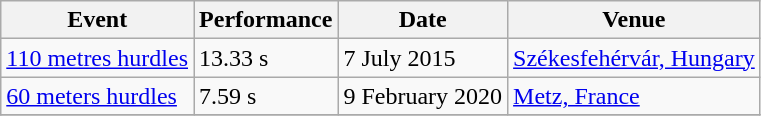<table class=wikitable>
<tr>
<th>Event</th>
<th>Performance</th>
<th>Date</th>
<th>Venue</th>
</tr>
<tr>
<td><a href='#'>110 metres hurdles</a></td>
<td>13.33 s </td>
<td>7 July 2015</td>
<td><a href='#'>Székesfehérvár, Hungary</a></td>
</tr>
<tr>
<td><a href='#'>60 meters hurdles</a></td>
<td>7.59 s </td>
<td>9 February 2020</td>
<td><a href='#'>Metz, France</a></td>
</tr>
<tr>
</tr>
</table>
